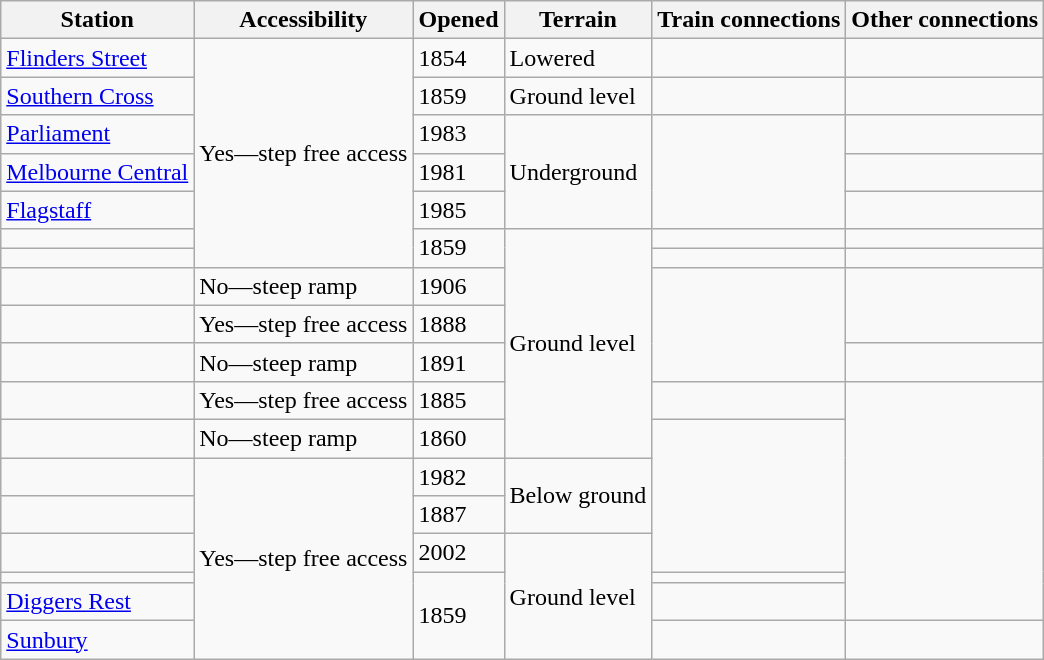<table class="wikitable">
<tr>
<th>Station</th>
<th>Accessibility</th>
<th>Opened</th>
<th>Terrain</th>
<th>Train connections</th>
<th>Other connections</th>
</tr>
<tr>
<td><a href='#'>Flinders Street</a></td>
<td rowspan="7">Yes—step free access</td>
<td>1854</td>
<td>Lowered</td>
<td></td>
<td> </td>
</tr>
<tr>
<td><a href='#'>Southern Cross</a></td>
<td>1859</td>
<td>Ground level</td>
<td></td>
<td>   </td>
</tr>
<tr>
<td><a href='#'>Parliament</a></td>
<td>1983</td>
<td rowspan="3">Underground</td>
<td rowspan="3"></td>
<td></td>
</tr>
<tr>
<td><a href='#'>Melbourne Central</a></td>
<td>1981</td>
<td> </td>
</tr>
<tr>
<td><a href='#'>Flagstaff</a></td>
<td>1985</td>
<td></td>
</tr>
<tr>
<td></td>
<td rowspan="2">1859</td>
<td rowspan="7">Ground level</td>
<td></td>
<td></td>
</tr>
<tr>
<td></td>
<td></td>
<td> </td>
</tr>
<tr>
<td></td>
<td>No—steep ramp</td>
<td>1906</td>
<td rowspan="3"></td>
<td rowspan="2"></td>
</tr>
<tr>
<td></td>
<td>Yes—step free access</td>
<td>1888</td>
</tr>
<tr>
<td></td>
<td>No—steep ramp</td>
<td>1891</td>
<td></td>
</tr>
<tr>
<td></td>
<td>Yes—step free access</td>
<td>1885</td>
<td></td>
<td rowspan="7"></td>
</tr>
<tr>
<td></td>
<td>No—steep ramp</td>
<td>1860</td>
<td rowspan="4"></td>
</tr>
<tr>
<td></td>
<td rowspan="6">Yes—step free access</td>
<td>1982</td>
<td rowspan="2">Below ground</td>
</tr>
<tr>
<td></td>
<td>1887</td>
</tr>
<tr>
<td></td>
<td>2002</td>
<td rowspan="4">Ground level</td>
</tr>
<tr>
<td></td>
<td rowspan="3">1859</td>
<td></td>
</tr>
<tr>
<td><a href='#'>Diggers Rest</a></td>
<td></td>
</tr>
<tr>
<td><a href='#'>Sunbury</a></td>
<td></td>
<td> </td>
</tr>
</table>
